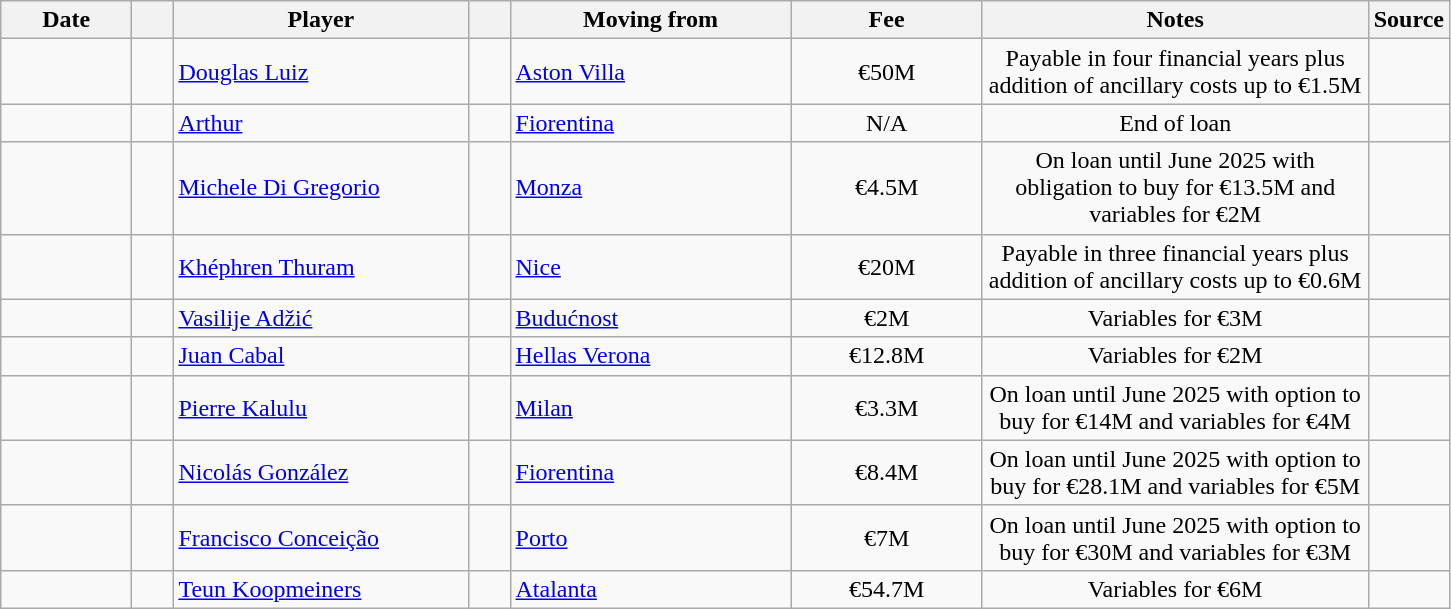<table class="wikitable sortable">
<tr>
<th style="width:80px;">Date</th>
<th style="width:20px;"></th>
<th style="width:190px;">Player</th>
<th style="width:20px;"></th>
<th style="width:180px;">Moving from</th>
<th style="width:120px;" class="unsortable">Fee</th>
<th style="width:250px;" class="unsortable">Notes</th>
<th style="width:20px;">Source</th>
</tr>
<tr>
<td></td>
<td align=center></td>
<td> <a href='#'>Douglas Luiz</a></td>
<td align="center"></td>
<td align=left> <a href='#'>Aston Villa</a></td>
<td align="center">€50M</td>
<td align=center>Payable in four financial years plus addition of ancillary costs up to €1.5M</td>
<td></td>
</tr>
<tr>
<td></td>
<td align=center></td>
<td> <a href='#'>Arthur</a></td>
<td align="center"></td>
<td align=left> <a href='#'>Fiorentina</a></td>
<td align="center">N/A</td>
<td align=center>End of loan</td>
<td></td>
</tr>
<tr>
<td></td>
<td align=center></td>
<td> <a href='#'>Michele Di Gregorio</a></td>
<td align="center"></td>
<td align=left> <a href='#'>Monza</a></td>
<td align="center">€4.5M</td>
<td align=center>On loan until June 2025 with obligation to buy for €13.5M and variables for €2M</td>
<td></td>
</tr>
<tr>
<td></td>
<td align=center></td>
<td> <a href='#'>Khéphren Thuram</a></td>
<td align="center"></td>
<td align=left> <a href='#'>Nice</a></td>
<td align="center">€20M</td>
<td align=center>Payable in three financial years plus addition of ancillary costs up to €0.6M</td>
<td></td>
</tr>
<tr>
<td></td>
<td align="center"></td>
<td> <a href='#'>Vasilije Adžić</a></td>
<td align="center"></td>
<td> <a href='#'>Budućnost</a></td>
<td align="center">€2M</td>
<td align="center">Variables for €3M</td>
<td></td>
</tr>
<tr>
<td></td>
<td align=center></td>
<td> <a href='#'>Juan Cabal</a></td>
<td align="center"></td>
<td align=left> <a href='#'>Hellas Verona</a></td>
<td align="center">€12.8M</td>
<td align=center>Variables for €2M</td>
<td></td>
</tr>
<tr>
<td></td>
<td align=center></td>
<td> <a href='#'>Pierre Kalulu</a></td>
<td align="center"></td>
<td align=left> <a href='#'>Milan</a></td>
<td align="center">€3.3M</td>
<td align=center>On loan until June 2025 with option to buy for €14M and variables for €4M</td>
<td></td>
</tr>
<tr>
<td></td>
<td align="center"></td>
<td> <a href='#'>Nicolás González</a></td>
<td align=center></td>
<td align=left> <a href='#'>Fiorentina</a></td>
<td align=center>€8.4M</td>
<td align=center>On loan until June 2025 with option to buy for €28.1M and variables for €5M</td>
<td></td>
</tr>
<tr>
<td></td>
<td align="center"></td>
<td> <a href='#'>Francisco Conceição</a></td>
<td align=center></td>
<td align=left> <a href='#'>Porto</a></td>
<td align=center>€7M</td>
<td align=center>On loan until June 2025 with option to buy for €30M and variables for €3M</td>
<td></td>
</tr>
<tr>
<td></td>
<td align=center></td>
<td> <a href='#'>Teun Koopmeiners</a></td>
<td align="center"></td>
<td align=left> <a href='#'>Atalanta</a></td>
<td align="center">€54.7M</td>
<td align=center>Variables for €6M</td>
<td></td>
</tr>
</table>
